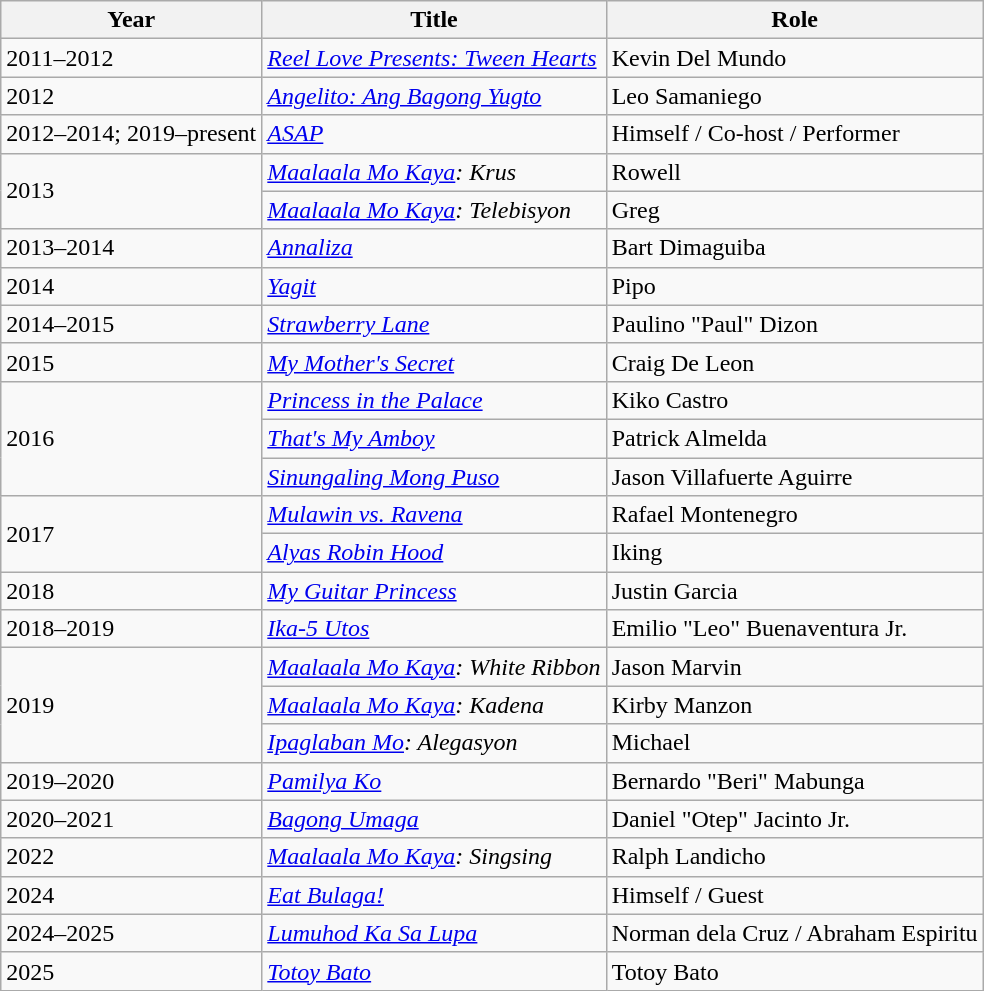<table class="wikitable sortable">
<tr>
<th>Year</th>
<th>Title</th>
<th>Role</th>
</tr>
<tr>
<td>2011–2012</td>
<td><em><a href='#'>Reel Love Presents: Tween Hearts</a></em></td>
<td>Kevin Del Mundo</td>
</tr>
<tr>
<td>2012</td>
<td><em> <a href='#'>Angelito: Ang Bagong Yugto</a></em></td>
<td>Leo Samaniego</td>
</tr>
<tr>
<td>2012–2014; 2019–present</td>
<td><em><a href='#'>ASAP</a></em></td>
<td>Himself / Co-host / Performer</td>
</tr>
<tr>
<td rowspan="2">2013</td>
<td><em><a href='#'>Maalaala Mo Kaya</a>: Krus</em></td>
<td>Rowell</td>
</tr>
<tr>
<td><em><a href='#'>Maalaala Mo Kaya</a>: Telebisyon</em></td>
<td>Greg</td>
</tr>
<tr>
<td>2013–2014</td>
<td><em><a href='#'>Annaliza</a></em></td>
<td>Bart Dimaguiba</td>
</tr>
<tr>
<td>2014</td>
<td><em><a href='#'>Yagit</a></em></td>
<td>Pipo</td>
</tr>
<tr>
<td>2014–2015</td>
<td><em><a href='#'>Strawberry Lane</a></em></td>
<td>Paulino "Paul" Dizon</td>
</tr>
<tr>
<td>2015</td>
<td><em><a href='#'>My Mother's Secret</a></em></td>
<td>Craig De Leon</td>
</tr>
<tr>
<td rowspan="3">2016</td>
<td><em><a href='#'>Princess in the Palace</a></em></td>
<td>Kiko Castro</td>
</tr>
<tr>
<td><em><a href='#'>That's My Amboy</a></em></td>
<td>Patrick Almelda</td>
</tr>
<tr>
<td><em><a href='#'>Sinungaling Mong Puso</a></em></td>
<td>Jason Villafuerte Aguirre</td>
</tr>
<tr>
<td rowspan="2">2017</td>
<td><em><a href='#'>Mulawin vs. Ravena</a></em></td>
<td>Rafael Montenegro</td>
</tr>
<tr>
<td><em><a href='#'>Alyas Robin Hood</a></em></td>
<td>Iking</td>
</tr>
<tr>
<td>2018</td>
<td><em><a href='#'>My Guitar Princess</a></em></td>
<td>Justin Garcia</td>
</tr>
<tr>
<td>2018–2019</td>
<td><em><a href='#'>Ika-5 Utos</a></em></td>
<td>Emilio "Leo" Buenaventura Jr.</td>
</tr>
<tr>
<td rowspan="3">2019</td>
<td><em><a href='#'>Maalaala Mo Kaya</a>: White Ribbon</em></td>
<td>Jason Marvin</td>
</tr>
<tr>
<td><em><a href='#'>Maalaala Mo Kaya</a>: Kadena</em></td>
<td>Kirby Manzon</td>
</tr>
<tr>
<td><em><a href='#'>Ipaglaban Mo</a>: Alegasyon</em></td>
<td>Michael</td>
</tr>
<tr>
<td>2019–2020</td>
<td><em><a href='#'>Pamilya Ko</a></em></td>
<td>Bernardo "Beri" Mabunga</td>
</tr>
<tr>
<td>2020–2021</td>
<td><em><a href='#'>Bagong Umaga</a></em></td>
<td>Daniel "Otep" Jacinto Jr.</td>
</tr>
<tr>
<td>2022</td>
<td><em><a href='#'>Maalaala Mo Kaya</a>: Singsing</em></td>
<td>Ralph Landicho</td>
</tr>
<tr>
<td>2024</td>
<td><em><a href='#'>Eat Bulaga!</a></em></td>
<td>Himself / Guest</td>
</tr>
<tr>
<td>2024–2025</td>
<td><em><a href='#'>Lumuhod Ka Sa Lupa</a></em></td>
<td>Norman dela Cruz / Abraham Espiritu</td>
</tr>
<tr>
<td>2025</td>
<td><em><a href='#'>Totoy Bato</a></em></td>
<td>Totoy Bato</td>
</tr>
</table>
